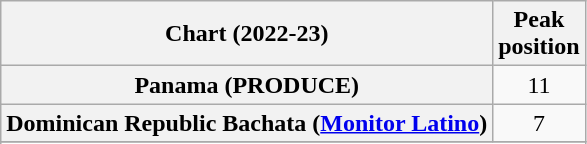<table class="wikitable sortable plainrowheaders" style="text-align:center">
<tr>
<th scope="col">Chart (2022-23)</th>
<th scope="col">Peak<br>position</th>
</tr>
<tr>
<th scope="row">Panama (PRODUCE)</th>
<td>11</td>
</tr>
<tr>
<th scope="row">Dominican Republic Bachata (<a href='#'>Monitor Latino</a>)</th>
<td align=center>7</td>
</tr>
<tr>
</tr>
<tr>
</tr>
<tr>
</tr>
<tr>
</tr>
</table>
